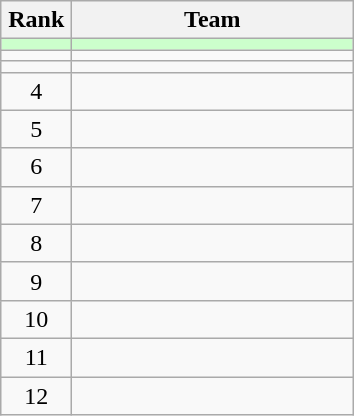<table class="wikitable" style="text-align: center;">
<tr>
<th width=40>Rank</th>
<th width=180>Team</th>
</tr>
<tr bgcolor=#ccffcc>
<td></td>
<td style="text-align:left;"></td>
</tr>
<tr>
<td></td>
<td style="text-align:left;"></td>
</tr>
<tr>
<td></td>
<td style="text-align:left;"></td>
</tr>
<tr>
<td>4</td>
<td style="text-align:left;"></td>
</tr>
<tr>
<td>5</td>
<td style="text-align:left;"></td>
</tr>
<tr>
<td>6</td>
<td style="text-align:left;"></td>
</tr>
<tr>
<td>7</td>
<td style="text-align:left;"></td>
</tr>
<tr>
<td>8</td>
<td style="text-align:left;"></td>
</tr>
<tr>
<td>9</td>
<td style="text-align:left;"></td>
</tr>
<tr>
<td>10</td>
<td style="text-align:left;"></td>
</tr>
<tr>
<td>11</td>
<td style="text-align:left;"></td>
</tr>
<tr>
<td>12</td>
<td style="text-align:left;"></td>
</tr>
</table>
